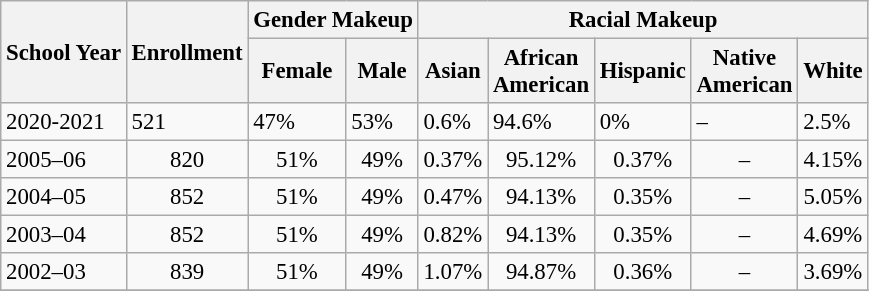<table class="wikitable" style="font-size: 95%;">
<tr>
<th rowspan="2">School Year</th>
<th rowspan="2">Enrollment</th>
<th colspan="2">Gender Makeup</th>
<th colspan="5">Racial Makeup</th>
</tr>
<tr>
<th>Female</th>
<th>Male</th>
<th>Asian</th>
<th>African <br>American</th>
<th>Hispanic</th>
<th>Native <br>American</th>
<th>White</th>
</tr>
<tr>
<td>2020-2021</td>
<td>521</td>
<td>47%</td>
<td>53%</td>
<td>0.6%</td>
<td>94.6%</td>
<td>0%</td>
<td>–</td>
<td>2.5%</td>
</tr>
<tr>
<td align="left">2005–06</td>
<td align="center">820</td>
<td align="center">51%</td>
<td align="center">49%</td>
<td align="center">0.37%</td>
<td align="center">95.12%</td>
<td align="center">0.37%</td>
<td align="center">–</td>
<td align="center">4.15%</td>
</tr>
<tr>
<td align="left">2004–05</td>
<td align="center">852</td>
<td align="center">51%</td>
<td align="center">49%</td>
<td align="center">0.47%</td>
<td align="center">94.13%</td>
<td align="center">0.35%</td>
<td align="center">–</td>
<td align="center">5.05%</td>
</tr>
<tr>
<td align="left">2003–04</td>
<td align="center">852</td>
<td align="center">51%</td>
<td align="center">49%</td>
<td align="center">0.82%</td>
<td align="center">94.13%</td>
<td align="center">0.35%</td>
<td align="center">–</td>
<td align="center">4.69%</td>
</tr>
<tr>
<td align="left">2002–03</td>
<td align="center">839</td>
<td align="center">51%</td>
<td align="center">49%</td>
<td align="center">1.07%</td>
<td align="center">94.87%</td>
<td align="center">0.36%</td>
<td align="center">–</td>
<td align="center">3.69%</td>
</tr>
<tr>
</tr>
</table>
